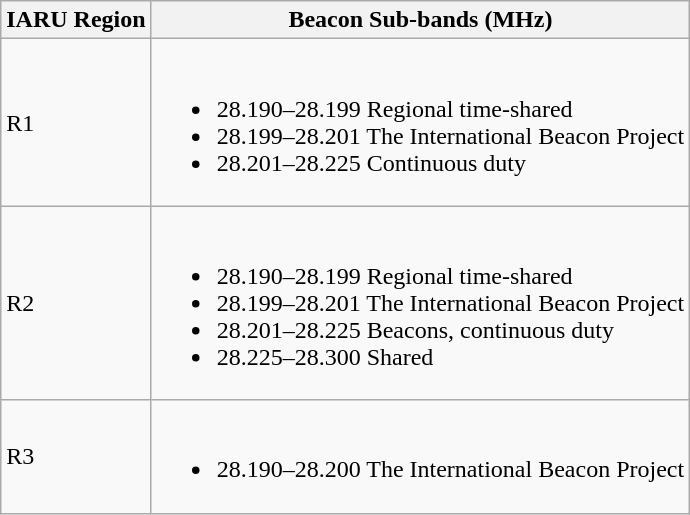<table class="wikitable">
<tr>
<th>IARU Region</th>
<th>Beacon Sub-bands (MHz)</th>
</tr>
<tr>
<td>R1</td>
<td><br><ul><li>28.190–28.199 Regional time-shared</li><li>28.199–28.201 The International Beacon Project</li><li>28.201–28.225 Continuous duty</li></ul></td>
</tr>
<tr>
<td>R2</td>
<td><br><ul><li>28.190–28.199 Regional time-shared</li><li>28.199–28.201 The International Beacon Project</li><li>28.201–28.225 Beacons, continuous duty</li><li>28.225–28.300 Shared</li></ul></td>
</tr>
<tr>
<td>R3</td>
<td><br><ul><li>28.190–28.200 The International Beacon Project</li></ul></td>
</tr>
</table>
